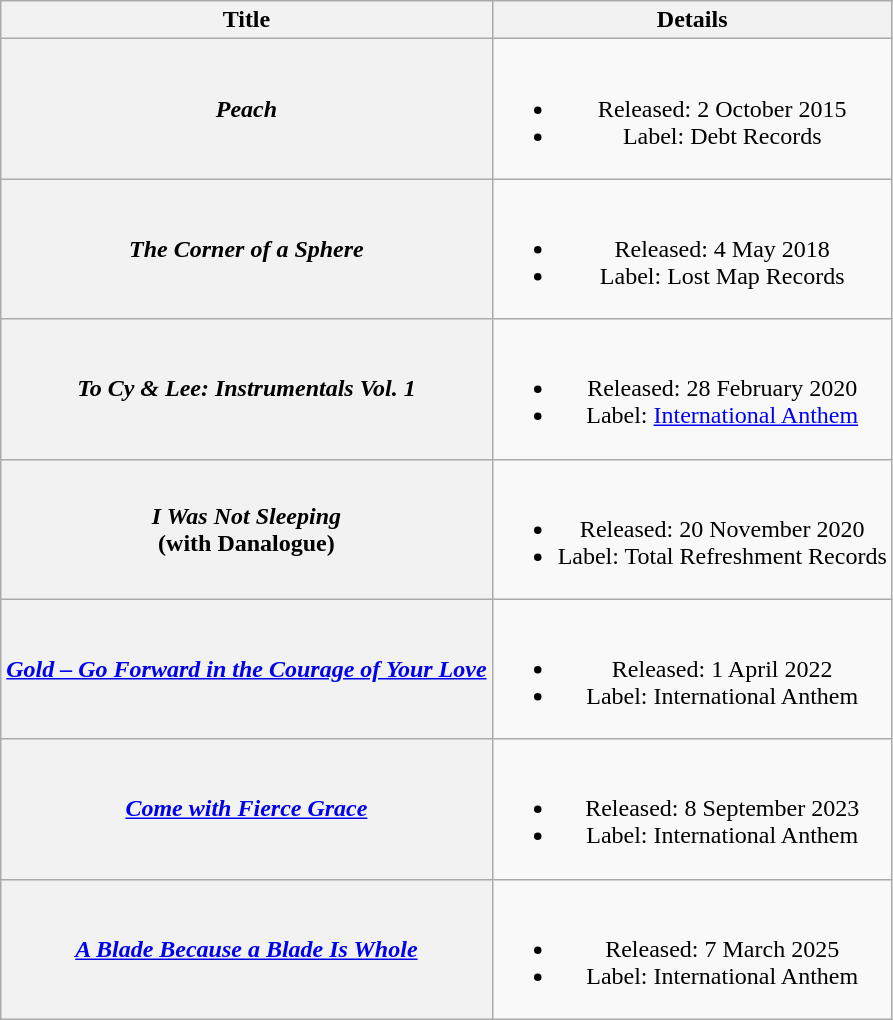<table class="wikitable plainrowheaders" style="text-align:center;">
<tr>
<th>Title</th>
<th>Details</th>
</tr>
<tr>
<th scope="row"><em>Peach</em></th>
<td><br><ul><li>Released: 2 October 2015</li><li>Label: Debt Records</li></ul></td>
</tr>
<tr>
<th scope="row"><em>The Corner of a Sphere</em></th>
<td><br><ul><li>Released: 4 May 2018</li><li>Label: Lost Map Records</li></ul></td>
</tr>
<tr>
<th scope="row"><em>To Cy & Lee: Instrumentals Vol. 1</em></th>
<td><br><ul><li>Released: 28 February 2020</li><li>Label: <a href='#'>International Anthem</a></li></ul></td>
</tr>
<tr>
<th scope="row"><em>I Was Not Sleeping</em><br><span>(with Danalogue)</span></th>
<td><br><ul><li>Released: 20 November 2020</li><li>Label: Total Refreshment Records</li></ul></td>
</tr>
<tr>
<th scope="row"><em><a href='#'>Gold – Go Forward in the Courage of Your Love</a></em></th>
<td><br><ul><li>Released: 1 April 2022</li><li>Label: International Anthem</li></ul></td>
</tr>
<tr>
<th scope="row"><em><a href='#'>Come with Fierce Grace</a></em></th>
<td><br><ul><li>Released: 8 September 2023</li><li>Label: International Anthem</li></ul></td>
</tr>
<tr>
<th scope="row"><em><a href='#'>A Blade Because a Blade Is Whole</a></em></th>
<td><br><ul><li>Released: 7 March 2025</li><li>Label: International Anthem</li></ul></td>
</tr>
</table>
